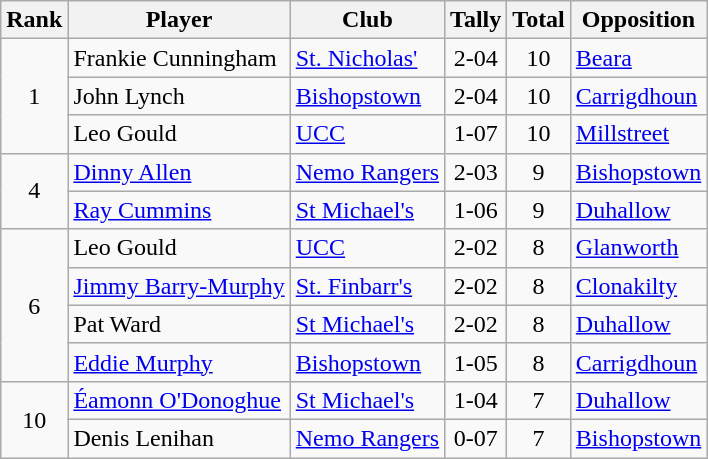<table class="wikitable">
<tr>
<th>Rank</th>
<th>Player</th>
<th>Club</th>
<th>Tally</th>
<th>Total</th>
<th>Opposition</th>
</tr>
<tr>
<td rowspan="3" style="text-align:center;">1</td>
<td>Frankie Cunningham</td>
<td><a href='#'>St. Nicholas'</a></td>
<td align=center>2-04</td>
<td align=center>10</td>
<td><a href='#'>Beara</a></td>
</tr>
<tr>
<td>John Lynch</td>
<td><a href='#'>Bishopstown</a></td>
<td align=center>2-04</td>
<td align=center>10</td>
<td><a href='#'>Carrigdhoun</a></td>
</tr>
<tr>
<td>Leo Gould</td>
<td><a href='#'>UCC</a></td>
<td align=center>1-07</td>
<td align=center>10</td>
<td><a href='#'>Millstreet</a></td>
</tr>
<tr>
<td rowspan="2" style="text-align:center;">4</td>
<td><a href='#'>Dinny Allen</a></td>
<td><a href='#'>Nemo Rangers</a></td>
<td align=center>2-03</td>
<td align=center>9</td>
<td><a href='#'>Bishopstown</a></td>
</tr>
<tr>
<td><a href='#'>Ray Cummins</a></td>
<td><a href='#'>St Michael's</a></td>
<td align=center>1-06</td>
<td align=center>9</td>
<td><a href='#'>Duhallow</a></td>
</tr>
<tr>
<td rowspan="4" style="text-align:center;">6</td>
<td>Leo Gould</td>
<td><a href='#'>UCC</a></td>
<td align=center>2-02</td>
<td align=center>8</td>
<td><a href='#'>Glanworth</a></td>
</tr>
<tr>
<td><a href='#'>Jimmy Barry-Murphy</a></td>
<td><a href='#'>St. Finbarr's</a></td>
<td align=center>2-02</td>
<td align=center>8</td>
<td><a href='#'>Clonakilty</a></td>
</tr>
<tr>
<td>Pat Ward</td>
<td><a href='#'>St Michael's</a></td>
<td align=center>2-02</td>
<td align=center>8</td>
<td><a href='#'>Duhallow</a></td>
</tr>
<tr>
<td><a href='#'>Eddie Murphy</a></td>
<td><a href='#'>Bishopstown</a></td>
<td align=center>1-05</td>
<td align=center>8</td>
<td><a href='#'>Carrigdhoun</a></td>
</tr>
<tr>
<td rowspan="2" style="text-align:center;">10</td>
<td><a href='#'>Éamonn O'Donoghue</a></td>
<td><a href='#'>St Michael's</a></td>
<td align=center>1-04</td>
<td align=center>7</td>
<td><a href='#'>Duhallow</a></td>
</tr>
<tr>
<td>Denis Lenihan</td>
<td><a href='#'>Nemo Rangers</a></td>
<td align=center>0-07</td>
<td align=center>7</td>
<td><a href='#'>Bishopstown</a></td>
</tr>
</table>
